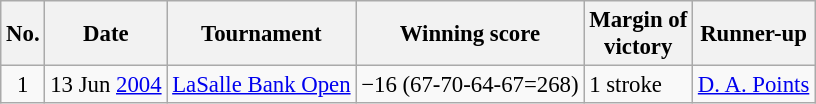<table class="wikitable" style="font-size:95%;">
<tr>
<th>No.</th>
<th>Date</th>
<th>Tournament</th>
<th>Winning score</th>
<th>Margin of<br>victory</th>
<th>Runner-up</th>
</tr>
<tr>
<td align=center>1</td>
<td align=right>13 Jun <a href='#'>2004</a></td>
<td><a href='#'>LaSalle Bank Open</a></td>
<td>−16 (67-70-64-67=268)</td>
<td>1 stroke</td>
<td> <a href='#'>D. A. Points</a></td>
</tr>
</table>
